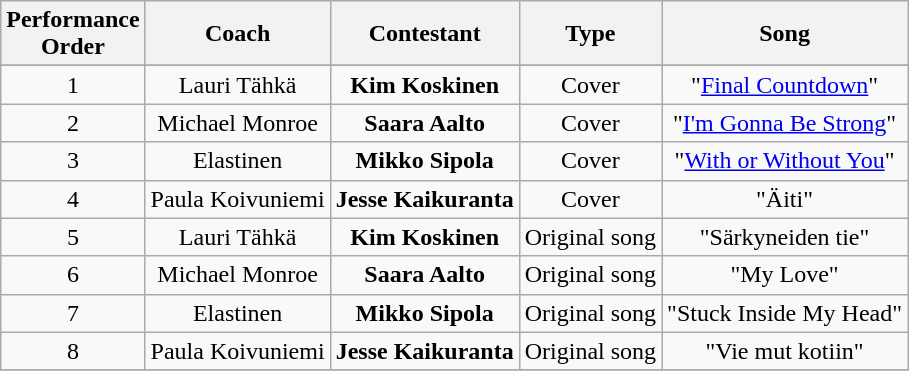<table class="wikitable" style="text-align: center; width: auto;">
<tr>
<th>Performance <br>Order</th>
<th>Coach</th>
<th>Contestant</th>
<th>Type</th>
<th>Song</th>
</tr>
<tr>
</tr>
<tr>
<td>1</td>
<td>Lauri Tähkä</td>
<td><strong>Kim Koskinen</strong></td>
<td>Cover</td>
<td>"<a href='#'>Final Countdown</a>"</td>
</tr>
<tr>
<td>2</td>
<td>Michael Monroe</td>
<td><strong>Saara Aalto</strong></td>
<td>Cover</td>
<td>"<a href='#'>I'm Gonna Be Strong</a>"</td>
</tr>
<tr>
<td>3</td>
<td>Elastinen</td>
<td><strong>Mikko Sipola</strong></td>
<td>Cover</td>
<td>"<a href='#'>With or Without You</a>"</td>
</tr>
<tr>
<td>4</td>
<td>Paula Koivuniemi</td>
<td><strong>Jesse Kaikuranta</strong></td>
<td>Cover</td>
<td>"Äiti"</td>
</tr>
<tr>
<td>5</td>
<td>Lauri Tähkä</td>
<td><strong>Kim Koskinen</strong></td>
<td>Original song</td>
<td>"Särkyneiden tie"</td>
</tr>
<tr>
<td>6</td>
<td>Michael Monroe</td>
<td><strong>Saara Aalto</strong></td>
<td>Original song</td>
<td>"My Love"</td>
</tr>
<tr>
<td>7</td>
<td>Elastinen</td>
<td><strong>Mikko Sipola</strong></td>
<td>Original song</td>
<td>"Stuck Inside My Head"</td>
</tr>
<tr>
<td>8</td>
<td>Paula Koivuniemi</td>
<td><strong>Jesse Kaikuranta</strong></td>
<td>Original song</td>
<td>"Vie mut kotiin"</td>
</tr>
<tr>
</tr>
</table>
